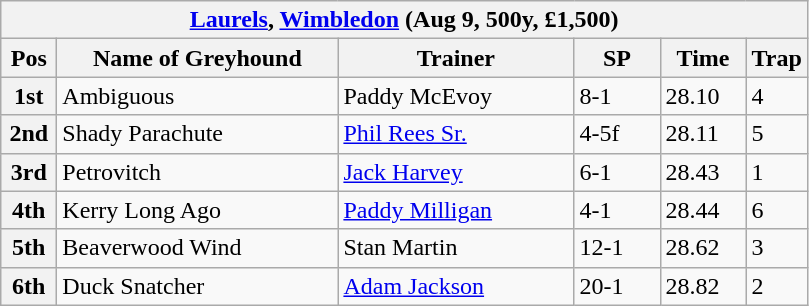<table class="wikitable">
<tr>
<th colspan="6"><a href='#'>Laurels</a>, <a href='#'>Wimbledon</a> (Aug 9, 500y, £1,500)</th>
</tr>
<tr>
<th width=30>Pos</th>
<th width=180>Name of Greyhound</th>
<th width=150>Trainer</th>
<th width=50>SP</th>
<th width=50>Time</th>
<th width=30>Trap</th>
</tr>
<tr>
<th>1st</th>
<td>Ambiguous</td>
<td>Paddy McEvoy</td>
<td>8-1</td>
<td>28.10</td>
<td>4</td>
</tr>
<tr>
<th>2nd</th>
<td>Shady Parachute</td>
<td><a href='#'>Phil Rees Sr.</a></td>
<td>4-5f</td>
<td>28.11</td>
<td>5</td>
</tr>
<tr>
<th>3rd</th>
<td>Petrovitch</td>
<td><a href='#'>Jack Harvey</a></td>
<td>6-1</td>
<td>28.43</td>
<td>1</td>
</tr>
<tr>
<th>4th</th>
<td>Kerry Long Ago</td>
<td><a href='#'>Paddy Milligan</a></td>
<td>4-1</td>
<td>28.44</td>
<td>6</td>
</tr>
<tr>
<th>5th</th>
<td>Beaverwood Wind</td>
<td>Stan Martin</td>
<td>12-1</td>
<td>28.62</td>
<td>3</td>
</tr>
<tr>
<th>6th</th>
<td>Duck Snatcher</td>
<td><a href='#'>Adam Jackson</a></td>
<td>20-1</td>
<td>28.82</td>
<td>2</td>
</tr>
</table>
